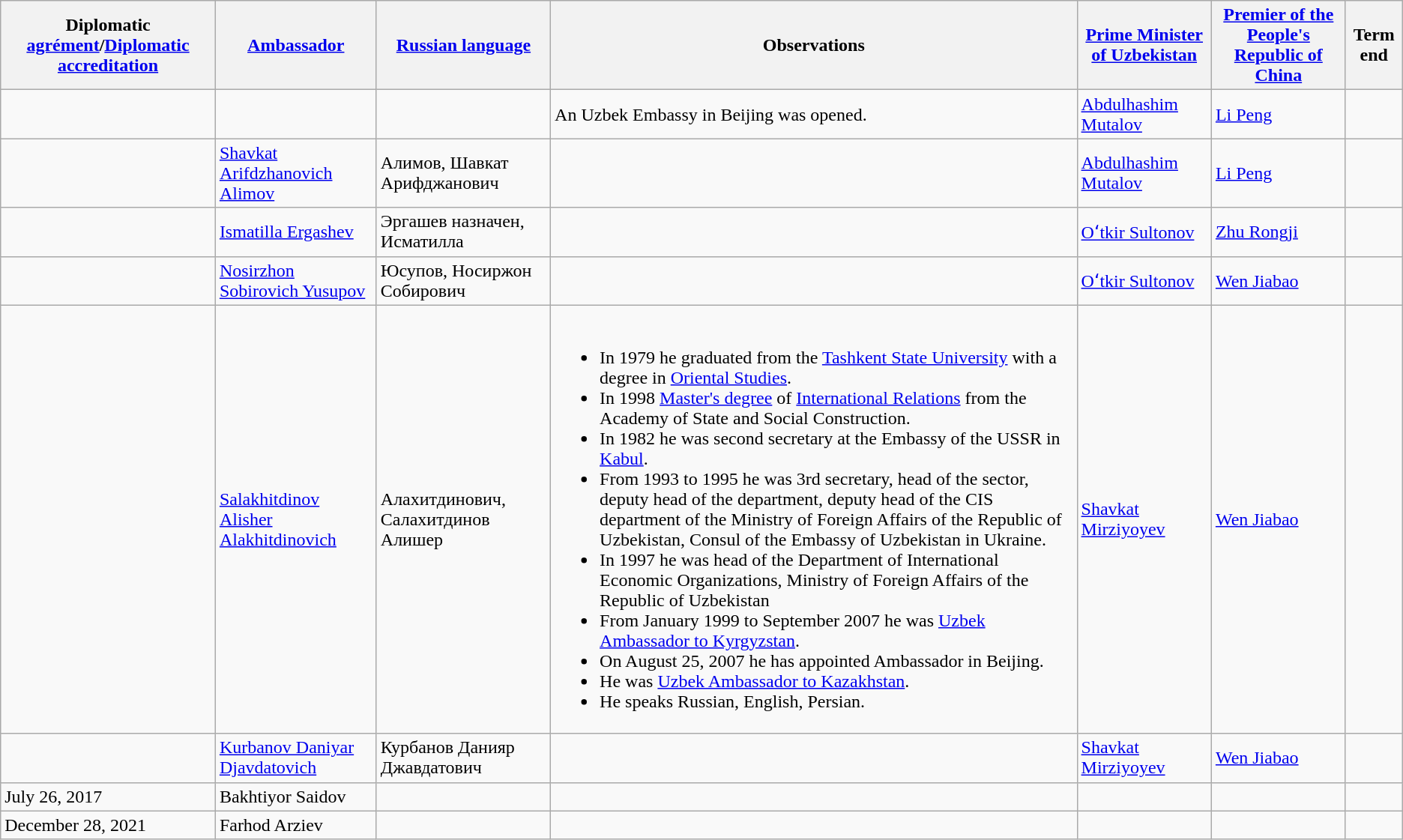<table class="wikitable sortable">
<tr>
<th>Diplomatic <a href='#'>agrément</a>/<a href='#'>Diplomatic accreditation</a></th>
<th><a href='#'>Ambassador</a></th>
<th><a href='#'>Russian language</a></th>
<th>Observations</th>
<th><a href='#'>Prime Minister of Uzbekistan</a></th>
<th><a href='#'>Premier of the People's Republic of China</a></th>
<th>Term end</th>
</tr>
<tr>
<td></td>
<td></td>
<td></td>
<td>An Uzbek Embassy in Beijing was opened.</td>
<td><a href='#'>Abdulhashim Mutalov</a></td>
<td><a href='#'>Li Peng</a></td>
<td></td>
</tr>
<tr>
<td></td>
<td><a href='#'>Shavkat Arifdzhanovich Alimov</a></td>
<td>Алимов, Шавкат Арифджанович</td>
<td></td>
<td><a href='#'>Abdulhashim Mutalov</a></td>
<td><a href='#'>Li Peng</a></td>
<td></td>
</tr>
<tr>
<td></td>
<td><a href='#'>Ismatilla Ergashev</a></td>
<td>Эргашев назначен, Исматилла</td>
<td></td>
<td><a href='#'>Oʻtkir Sultonov</a></td>
<td><a href='#'>Zhu Rongji</a></td>
<td></td>
</tr>
<tr>
<td></td>
<td><a href='#'>Nosirzhon Sobirovich Yusupov</a></td>
<td>Юсупов, Носиржон Собирович</td>
<td></td>
<td><a href='#'>Oʻtkir Sultonov</a></td>
<td><a href='#'>Wen Jiabao</a></td>
<td></td>
</tr>
<tr>
<td></td>
<td><a href='#'>Salakhitdinov Alisher Alakhitdinovich</a></td>
<td>Алахитдинович, Салахитдинов Алишер</td>
<td><br><ul><li>In 1979 he graduated from the <a href='#'>Tashkent State University</a> with a degree in <a href='#'>Oriental Studies</a>.</li><li>In 1998 <a href='#'>Master's degree</a> of <a href='#'>International Relations</a> from the Academy of State and Social Construction.</li><li>In 1982 he was second secretary at the Embassy of the USSR in <a href='#'>Kabul</a>.</li><li>From 1993 to 1995 he was 3rd secretary, head of the sector, deputy head of the department, deputy head of the CIS department of the Ministry of Foreign Affairs of the Republic of Uzbekistan, Consul of the Embassy of Uzbekistan in Ukraine.</li><li>In 1997 he was head of the Department of International Economic Organizations, Ministry of Foreign Affairs of the Republic of Uzbekistan</li><li>From January 1999 to September 2007 he was <a href='#'>Uzbek Ambassador to Kyrgyzstan</a>.</li><li>On August 25, 2007 he has appointed Ambassador in Beijing.</li><li>He was <a href='#'>Uzbek Ambassador to Kazakhstan</a>.</li><li>He speaks Russian, English, Persian.</li></ul></td>
<td><a href='#'>Shavkat Mirziyoyev</a></td>
<td><a href='#'>Wen Jiabao</a></td>
<td></td>
</tr>
<tr>
<td></td>
<td><a href='#'>Kurbanov Daniyar Djavdatovich</a></td>
<td>Курбанов Данияр Джавдатович</td>
<td></td>
<td><a href='#'>Shavkat Mirziyoyev</a></td>
<td><a href='#'>Wen Jiabao</a></td>
<td></td>
</tr>
<tr>
<td>July 26, 2017</td>
<td>Bakhtiyor Saidov</td>
<td></td>
<td></td>
<td></td>
<td></td>
<td></td>
</tr>
<tr>
<td>December 28, 2021</td>
<td>Farhod Arziev</td>
<td></td>
<td></td>
<td></td>
<td></td>
<td></td>
</tr>
</table>
